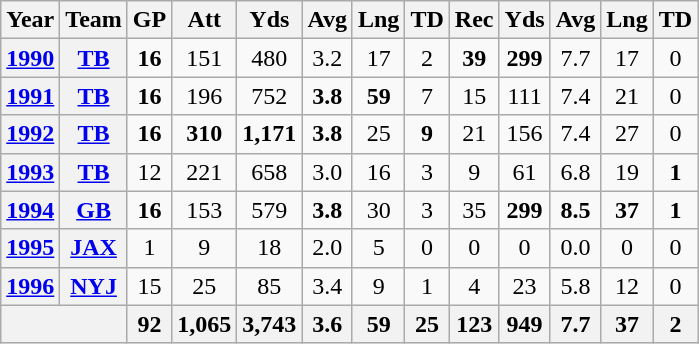<table class="wikitable" style="text-align: center;">
<tr>
<th>Year</th>
<th>Team</th>
<th>GP</th>
<th>Att</th>
<th>Yds</th>
<th>Avg</th>
<th>Lng</th>
<th>TD</th>
<th>Rec</th>
<th>Yds</th>
<th>Avg</th>
<th>Lng</th>
<th>TD</th>
</tr>
<tr>
<th><a href='#'>1990</a></th>
<th><a href='#'>TB</a></th>
<td><strong>16</strong></td>
<td>151</td>
<td>480</td>
<td>3.2</td>
<td>17</td>
<td>2</td>
<td><strong>39</strong></td>
<td><strong>299</strong></td>
<td>7.7</td>
<td>17</td>
<td>0</td>
</tr>
<tr>
<th><a href='#'>1991</a></th>
<th><a href='#'>TB</a></th>
<td><strong>16</strong></td>
<td>196</td>
<td>752</td>
<td><strong>3.8</strong></td>
<td><strong>59</strong></td>
<td>7</td>
<td>15</td>
<td>111</td>
<td>7.4</td>
<td>21</td>
<td>0</td>
</tr>
<tr>
<th><a href='#'>1992</a></th>
<th><a href='#'>TB</a></th>
<td><strong>16</strong></td>
<td><strong>310</strong></td>
<td><strong>1,171</strong></td>
<td><strong>3.8</strong></td>
<td>25</td>
<td><strong>9</strong></td>
<td>21</td>
<td>156</td>
<td>7.4</td>
<td>27</td>
<td>0</td>
</tr>
<tr>
<th><a href='#'>1993</a></th>
<th><a href='#'>TB</a></th>
<td>12</td>
<td>221</td>
<td>658</td>
<td>3.0</td>
<td>16</td>
<td>3</td>
<td>9</td>
<td>61</td>
<td>6.8</td>
<td>19</td>
<td><strong>1</strong></td>
</tr>
<tr>
<th><a href='#'>1994</a></th>
<th><a href='#'>GB</a></th>
<td><strong>16</strong></td>
<td>153</td>
<td>579</td>
<td><strong>3.8</strong></td>
<td>30</td>
<td>3</td>
<td>35</td>
<td><strong>299</strong></td>
<td><strong>8.5</strong></td>
<td><strong>37</strong></td>
<td><strong>1</strong></td>
</tr>
<tr>
<th><a href='#'>1995</a></th>
<th><a href='#'>JAX</a></th>
<td>1</td>
<td>9</td>
<td>18</td>
<td>2.0</td>
<td>5</td>
<td>0</td>
<td>0</td>
<td>0</td>
<td>0.0</td>
<td>0</td>
<td>0</td>
</tr>
<tr>
<th><a href='#'>1996</a></th>
<th><a href='#'>NYJ</a></th>
<td>15</td>
<td>25</td>
<td>85</td>
<td>3.4</td>
<td>9</td>
<td>1</td>
<td>4</td>
<td>23</td>
<td>5.8</td>
<td>12</td>
<td>0</td>
</tr>
<tr>
<th colspan="2"></th>
<th>92</th>
<th>1,065</th>
<th>3,743</th>
<th>3.6</th>
<th>59</th>
<th>25</th>
<th>123</th>
<th>949</th>
<th>7.7</th>
<th>37</th>
<th>2</th>
</tr>
</table>
